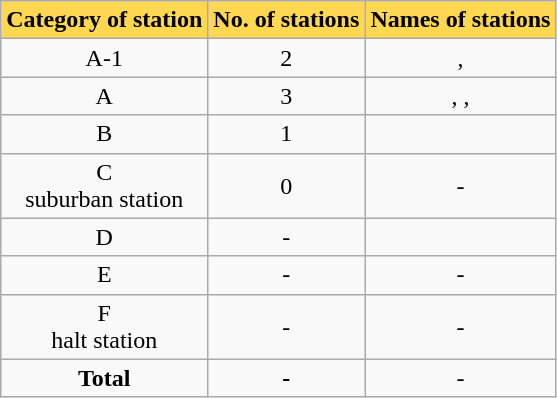<table class="wikitable sortable">
<tr>
<th style="background:#ffd750;">Category of station</th>
<th style="background:#ffd750;">No. of stations</th>
<th style="background:#ffd750;">Names of stations</th>
</tr>
<tr>
<td style="text-align:center;">A-1</td>
<td style="text-align:center;">2</td>
<td style="text-align:center;">, </td>
</tr>
<tr>
<td style="text-align:center;">A</td>
<td style="text-align:center;">3</td>
<td style="text-align:center;">, , </td>
</tr>
<tr>
<td style="text-align:center;">B</td>
<td style="text-align:center;">1</td>
<td style="text-align:center;"></td>
</tr>
<tr>
<td style="text-align:center;">C<br>suburban station</td>
<td style="text-align:center;">0</td>
<td style="text-align:center;">-</td>
</tr>
<tr>
<td style="text-align:center;">D</td>
<td style="text-align:center;">-</td>
<td style="text-align:center;"></td>
</tr>
<tr>
<td style="text-align:center;">E</td>
<td style="text-align:center;">-</td>
<td style="text-align:center;">-</td>
</tr>
<tr>
<td style="text-align:center;">F<br>halt station</td>
<td style="text-align:center;">-</td>
<td style="text-align:center;">-</td>
</tr>
<tr>
<td style="text-align:center;"><strong>Total</strong></td>
<td style="text-align:center;"><strong>-</strong></td>
<td style="text-align:center;">-</td>
</tr>
</table>
